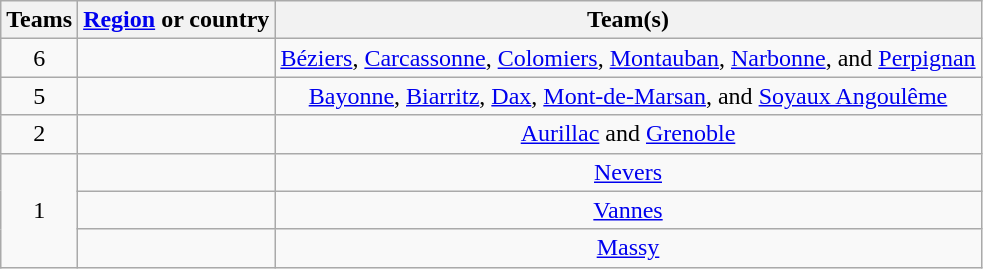<table class="wikitable" style="text-align:center">
<tr>
<th>Teams</th>
<th><a href='#'>Region</a> or country</th>
<th>Team(s)</th>
</tr>
<tr>
<td>6</td>
<td align="left"></td>
<td><a href='#'>Béziers</a>, <a href='#'>Carcassonne</a>, <a href='#'>Colomiers</a>, <a href='#'>Montauban</a>, <a href='#'>Narbonne</a>, and <a href='#'>Perpignan</a></td>
</tr>
<tr>
<td>5</td>
<td align="left"></td>
<td><a href='#'>Bayonne</a>, <a href='#'>Biarritz</a>, <a href='#'>Dax</a>, <a href='#'>Mont-de-Marsan</a>, and <a href='#'>Soyaux Angoulême</a></td>
</tr>
<tr>
<td>2</td>
<td align="left"></td>
<td><a href='#'>Aurillac</a> and <a href='#'>Grenoble</a></td>
</tr>
<tr>
<td rowspan="3">1</td>
<td align="left"></td>
<td><a href='#'>Nevers</a></td>
</tr>
<tr>
<td align="left"></td>
<td><a href='#'>Vannes</a></td>
</tr>
<tr>
<td align="left"></td>
<td><a href='#'>Massy</a></td>
</tr>
</table>
